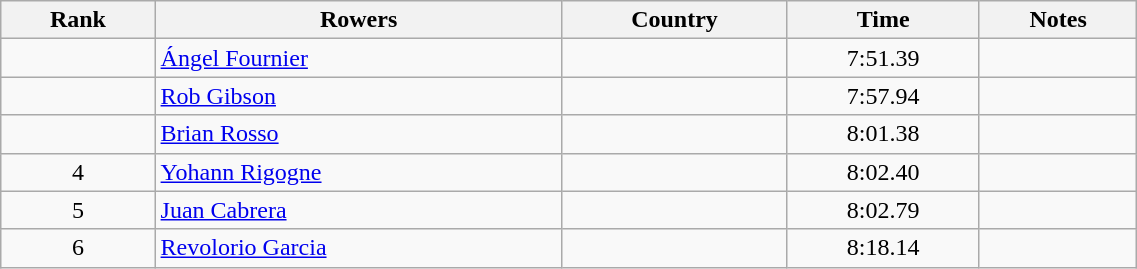<table class="wikitable" width=60% style="text-align:center">
<tr>
<th>Rank</th>
<th>Rowers</th>
<th>Country</th>
<th>Time</th>
<th>Notes</th>
</tr>
<tr>
<td></td>
<td align=left><a href='#'>Ángel Fournier</a></td>
<td align=left></td>
<td>7:51.39</td>
<td></td>
</tr>
<tr>
<td></td>
<td align=left><a href='#'>Rob Gibson</a></td>
<td align=left></td>
<td>7:57.94</td>
<td></td>
</tr>
<tr>
<td></td>
<td align=left><a href='#'>Brian Rosso</a></td>
<td align=left></td>
<td>8:01.38</td>
<td></td>
</tr>
<tr>
<td>4</td>
<td align=left><a href='#'>Yohann Rigogne</a></td>
<td align=left></td>
<td>8:02.40</td>
<td></td>
</tr>
<tr>
<td>5</td>
<td align=left><a href='#'>Juan Cabrera</a></td>
<td align=left></td>
<td>8:02.79</td>
<td></td>
</tr>
<tr>
<td>6</td>
<td align=left><a href='#'>Revolorio Garcia</a></td>
<td align=left></td>
<td>8:18.14</td>
<td></td>
</tr>
</table>
